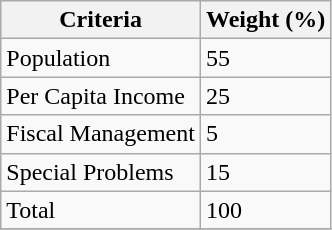<table class="wikitable">
<tr>
<th><strong>Criteria</strong></th>
<th><strong>Weight</strong> (%)</th>
</tr>
<tr>
<td>Population</td>
<td>55</td>
</tr>
<tr>
<td>Per Capita Income</td>
<td>25</td>
</tr>
<tr>
<td>Fiscal Management</td>
<td>5</td>
</tr>
<tr>
<td>Special Problems</td>
<td>15</td>
</tr>
<tr>
<td>Total</td>
<td>100</td>
</tr>
<tr>
</tr>
</table>
